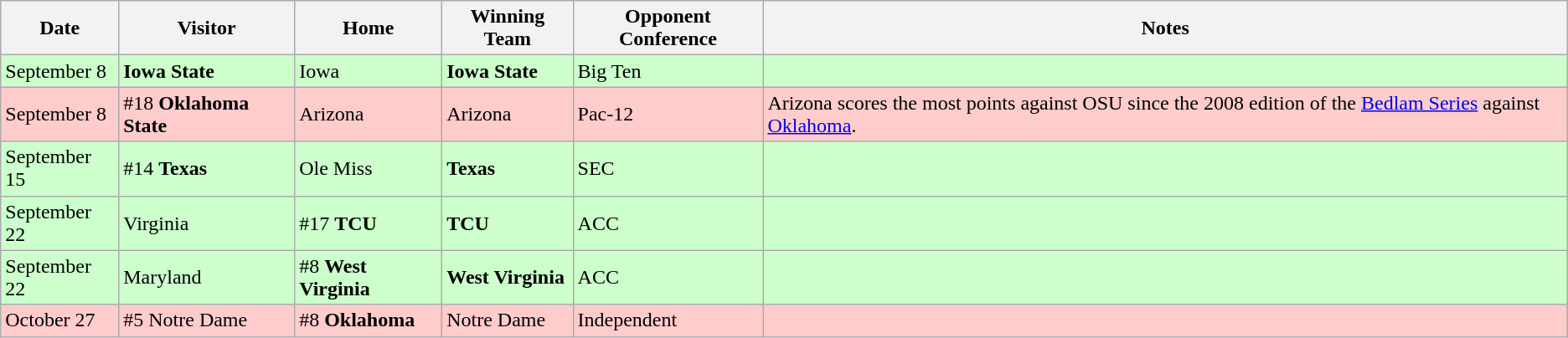<table class="wikitable">
<tr>
<th>Date</th>
<th>Visitor</th>
<th>Home</th>
<th>Winning Team</th>
<th>Opponent Conference</th>
<th>Notes</th>
</tr>
<tr bgcolor=#ccffcc>
<td>September 8</td>
<td><strong>Iowa State</strong></td>
<td>Iowa</td>
<td><strong>Iowa State</strong></td>
<td>Big Ten</td>
<td></td>
</tr>
<tr bgcolor=#ffcccc>
<td>September 8</td>
<td>#18 <strong>Oklahoma State</strong></td>
<td>Arizona</td>
<td>Arizona</td>
<td>Pac-12</td>
<td>Arizona scores the most points against OSU since the 2008 edition of the <a href='#'>Bedlam Series</a> against <a href='#'>Oklahoma</a>.</td>
</tr>
<tr bgcolor=#ccffcc>
<td>September 15</td>
<td>#14 <strong>Texas</strong></td>
<td>Ole Miss</td>
<td><strong>Texas</strong></td>
<td>SEC</td>
<td></td>
</tr>
<tr bgcolor=#ccffcc>
<td>September 22</td>
<td>Virginia</td>
<td>#17 <strong>TCU</strong></td>
<td><strong>TCU</strong></td>
<td>ACC</td>
<td></td>
</tr>
<tr bgcolor=#ccffcc>
<td>September 22</td>
<td>Maryland</td>
<td>#8 <strong>West Virginia</strong></td>
<td><strong>West Virginia</strong></td>
<td>ACC</td>
<td></td>
</tr>
<tr bgcolor=#ffcccc>
<td>October 27</td>
<td>#5 Notre Dame</td>
<td>#8 <strong>Oklahoma</strong></td>
<td>Notre Dame</td>
<td>Independent</td>
<td></td>
</tr>
</table>
